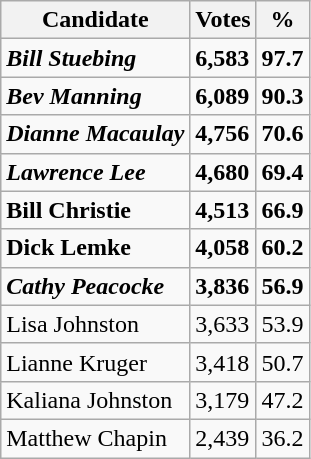<table class="wikitable">
<tr>
<th>Candidate</th>
<th>Votes</th>
<th>%</th>
</tr>
<tr>
<td><strong><em>Bill Stuebing</em></strong></td>
<td><strong>6,583</strong></td>
<td><strong>97.7</strong></td>
</tr>
<tr>
<td><strong><em>Bev Manning</em></strong></td>
<td><strong>6,089</strong></td>
<td><strong>90.3</strong></td>
</tr>
<tr>
<td><strong><em>Dianne Macaulay</em></strong></td>
<td><strong>4,756</strong></td>
<td><strong>70.6</strong></td>
</tr>
<tr>
<td><strong><em>Lawrence Lee</em></strong></td>
<td><strong>4,680</strong></td>
<td><strong>69.4</strong></td>
</tr>
<tr>
<td><strong>Bill Christie</strong></td>
<td><strong>4,513</strong></td>
<td><strong>66.9</strong></td>
</tr>
<tr>
<td><strong>Dick Lemke</strong></td>
<td><strong>4,058</strong></td>
<td><strong>60.2</strong></td>
</tr>
<tr>
<td><strong><em>Cathy Peacocke</em></strong></td>
<td><strong>3,836</strong></td>
<td><strong>56.9</strong></td>
</tr>
<tr>
<td>Lisa Johnston</td>
<td>3,633</td>
<td>53.9</td>
</tr>
<tr>
<td>Lianne Kruger</td>
<td>3,418</td>
<td>50.7</td>
</tr>
<tr>
<td>Kaliana Johnston</td>
<td>3,179</td>
<td>47.2</td>
</tr>
<tr>
<td>Matthew Chapin</td>
<td>2,439</td>
<td>36.2</td>
</tr>
</table>
